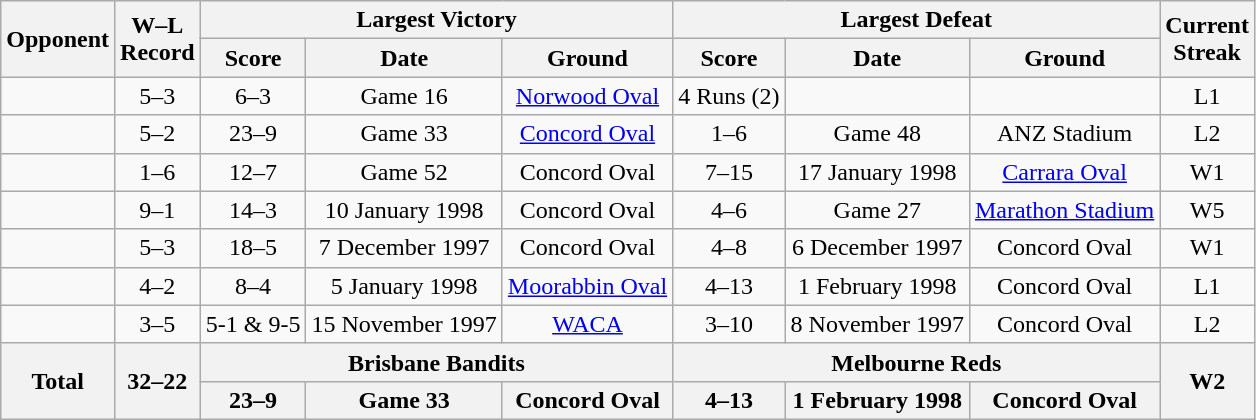<table class="wikitable" style="text-align:center">
<tr>
<th rowspan=2>Opponent</th>
<th rowspan=2>W–L<br>Record</th>
<th colspan=3>Largest Victory</th>
<th colspan=3>Largest Defeat</th>
<th rowspan=2>Current<br>Streak</th>
</tr>
<tr>
<th>Score</th>
<th>Date</th>
<th>Ground</th>
<th>Score</th>
<th>Date</th>
<th>Ground</th>
</tr>
<tr>
<td align=left></td>
<td>5–3</td>
<td>6–3</td>
<td>Game 16</td>
<td><a href='#'>Norwood Oval</a></td>
<td>4 Runs (2)</td>
<td></td>
<td></td>
<td>L1</td>
</tr>
<tr>
<td align=left></td>
<td>5–2</td>
<td>23–9</td>
<td>Game 33</td>
<td><a href='#'>Concord Oval</a></td>
<td>1–6</td>
<td>Game 48</td>
<td>ANZ Stadium</td>
<td>L2</td>
</tr>
<tr>
<td align=left></td>
<td>1–6</td>
<td>12–7</td>
<td>Game 52</td>
<td>Concord Oval</td>
<td>7–15</td>
<td>17 January 1998</td>
<td><a href='#'>Carrara Oval</a></td>
<td>W1</td>
</tr>
<tr>
<td align=left></td>
<td>9–1</td>
<td>14–3</td>
<td>10 January 1998</td>
<td>Concord Oval</td>
<td>4–6</td>
<td>Game 27</td>
<td><a href='#'>Marathon Stadium</a></td>
<td>W5</td>
</tr>
<tr>
<td align=left></td>
<td>5–3</td>
<td>18–5</td>
<td>7 December 1997</td>
<td>Concord Oval</td>
<td>4–8</td>
<td>6 December 1997</td>
<td>Concord Oval</td>
<td>W1</td>
</tr>
<tr>
<td align=left></td>
<td>4–2</td>
<td>8–4</td>
<td>5 January 1998</td>
<td><a href='#'>Moorabbin Oval</a></td>
<td>4–13</td>
<td>1 February 1998</td>
<td>Concord Oval</td>
<td>L1</td>
</tr>
<tr>
<td align=left></td>
<td>3–5</td>
<td>5-1 & 9-5</td>
<td>15 November 1997</td>
<td><a href='#'>WACA</a></td>
<td>3–10</td>
<td>8 November 1997</td>
<td>Concord Oval</td>
<td>L2</td>
</tr>
<tr>
<th rowspan=2 align=left>Total</th>
<th rowspan=2>32–22</th>
<th colspan=3>Brisbane Bandits</th>
<th colspan=3>Melbourne Reds</th>
<th rowspan=2>W2</th>
</tr>
<tr>
<th>23–9</th>
<th>Game 33</th>
<th>Concord Oval</th>
<th>4–13</th>
<th>1 February 1998</th>
<th>Concord Oval</th>
</tr>
</table>
